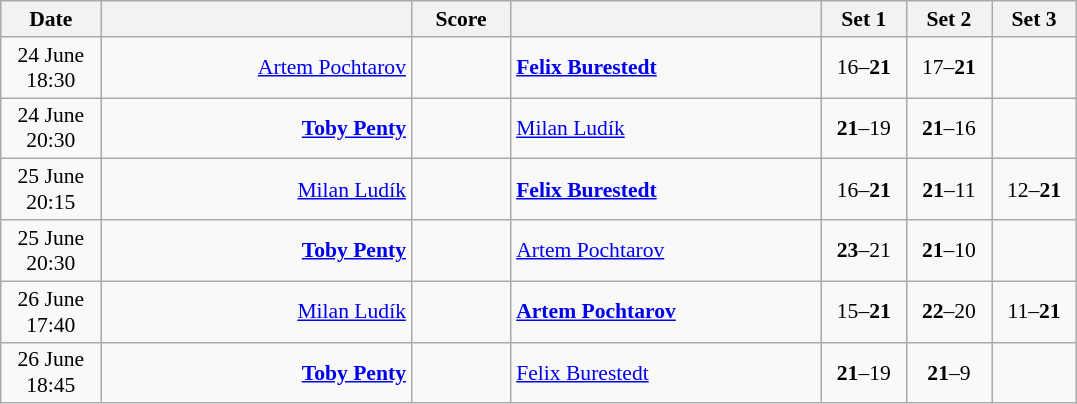<table class="wikitable" style="text-align: center; font-size:90% ">
<tr>
<th width="60">Date</th>
<th align="right" width="200"></th>
<th width="60">Score</th>
<th align="left" width="200"></th>
<th width="50">Set 1</th>
<th width="50">Set 2</th>
<th width="50">Set 3</th>
</tr>
<tr>
<td>24 June<br>18:30</td>
<td align="right"><a href='#'>Artem Pochtarov</a> </td>
<td align="center"></td>
<td align="left"><strong> <a href='#'>Felix Burestedt</a></strong></td>
<td>16–<strong>21</strong></td>
<td>17–<strong>21</strong></td>
<td></td>
</tr>
<tr>
<td>24 June<br>20:30</td>
<td align="right"><strong><a href='#'>Toby Penty</a> </strong></td>
<td align="center"></td>
<td align="left"> <a href='#'>Milan Ludík</a></td>
<td><strong>21</strong>–19</td>
<td><strong>21</strong>–16</td>
<td></td>
</tr>
<tr>
<td>25 June<br>20:15</td>
<td align="right"><a href='#'>Milan Ludík</a> </td>
<td align="center"></td>
<td align="left"><strong> <a href='#'>Felix Burestedt</a></strong></td>
<td>16–<strong>21</strong></td>
<td><strong>21</strong>–11</td>
<td>12–<strong>21</strong></td>
</tr>
<tr>
<td>25 June<br>20:30</td>
<td align="right"><strong><a href='#'>Toby Penty</a> </strong></td>
<td align="center"></td>
<td align="left"> <a href='#'>Artem Pochtarov</a></td>
<td><strong>23</strong>–21</td>
<td><strong>21</strong>–10</td>
<td></td>
</tr>
<tr>
<td>26 June<br>17:40</td>
<td align="right"><a href='#'>Milan Ludík</a> </td>
<td align="center"></td>
<td align="left"><strong> <a href='#'>Artem Pochtarov</a></strong></td>
<td>15–<strong>21</strong></td>
<td><strong>22</strong>–20</td>
<td>11–<strong>21</strong></td>
</tr>
<tr>
<td>26 June<br>18:45</td>
<td align="right"><strong><a href='#'>Toby Penty</a> </strong></td>
<td align="center"></td>
<td align="left"> <a href='#'>Felix Burestedt</a></td>
<td><strong>21</strong>–19</td>
<td><strong>21</strong>–9</td>
<td></td>
</tr>
</table>
